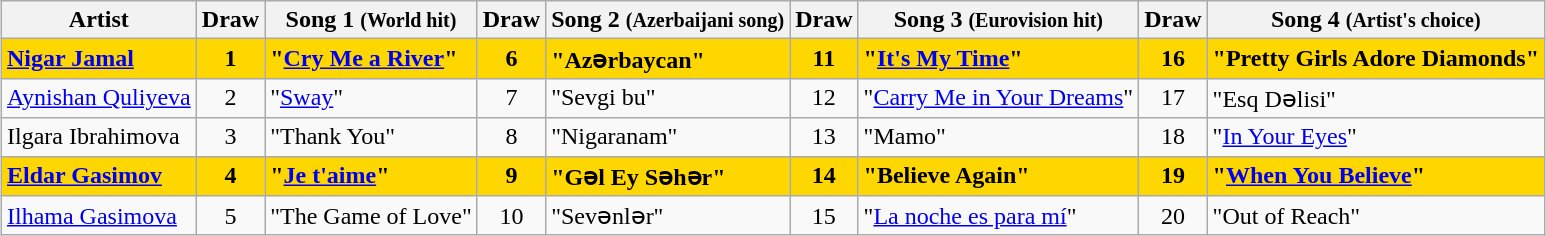<table class="sortable wikitable" style="margin: 1em auto 1em auto; text-align:center">
<tr>
<th>Artist</th>
<th>Draw</th>
<th>Song 1 <small>(World hit)</small></th>
<th>Draw</th>
<th>Song 2 <small>(Azerbaijani song)</small></th>
<th>Draw</th>
<th>Song 3 <small>(Eurovision hit)</small></th>
<th>Draw</th>
<th>Song 4 <small>(Artist's choice)</small></th>
</tr>
<tr style="font-weight:bold; background:gold">
<td align="left"><a href='#'>Nigar Jamal</a></td>
<td>1</td>
<td align="left">"<a href='#'>Cry Me a River</a>"</td>
<td>6</td>
<td align="left">"Azərbaycan"</td>
<td>11</td>
<td align="left">"<a href='#'>It's My Time</a>"</td>
<td>16</td>
<td align="left">"Pretty Girls Adore Diamonds"</td>
</tr>
<tr>
<td align="left"><a href='#'>Aynishan Quliyeva</a></td>
<td>2</td>
<td align="left">"<a href='#'>Sway</a>"</td>
<td>7</td>
<td align="left">"Sevgi bu"</td>
<td>12</td>
<td align="left">"<a href='#'>Carry Me in Your Dreams</a>"</td>
<td>17</td>
<td align="left">"Esq Dəlisi"</td>
</tr>
<tr>
<td align="left">Ilgara Ibrahimova</td>
<td>3</td>
<td align="left">"Thank You"</td>
<td>8</td>
<td align="left">"Nigaranam"</td>
<td>13</td>
<td align="left">"Mamo"</td>
<td>18</td>
<td align="left">"<a href='#'>In Your Eyes</a>"</td>
</tr>
<tr style="font-weight:bold; background:gold">
<td align="left"><a href='#'>Eldar Gasimov</a></td>
<td>4</td>
<td align="left">"<a href='#'>Je t'aime</a>"</td>
<td>9</td>
<td align="left">"Gəl Ey Səhər"</td>
<td>14</td>
<td align="left">"Believe Again"</td>
<td>19</td>
<td align="left">"<a href='#'>When You Believe</a>"</td>
</tr>
<tr>
<td align="left"><a href='#'>Ilhama Gasimova</a></td>
<td>5</td>
<td align="left">"The Game of Love"</td>
<td>10</td>
<td align="left">"Sevənlər"</td>
<td>15</td>
<td align="left">"<a href='#'>La noche es para mí</a>"</td>
<td>20</td>
<td align="left">"Out of Reach"</td>
</tr>
</table>
